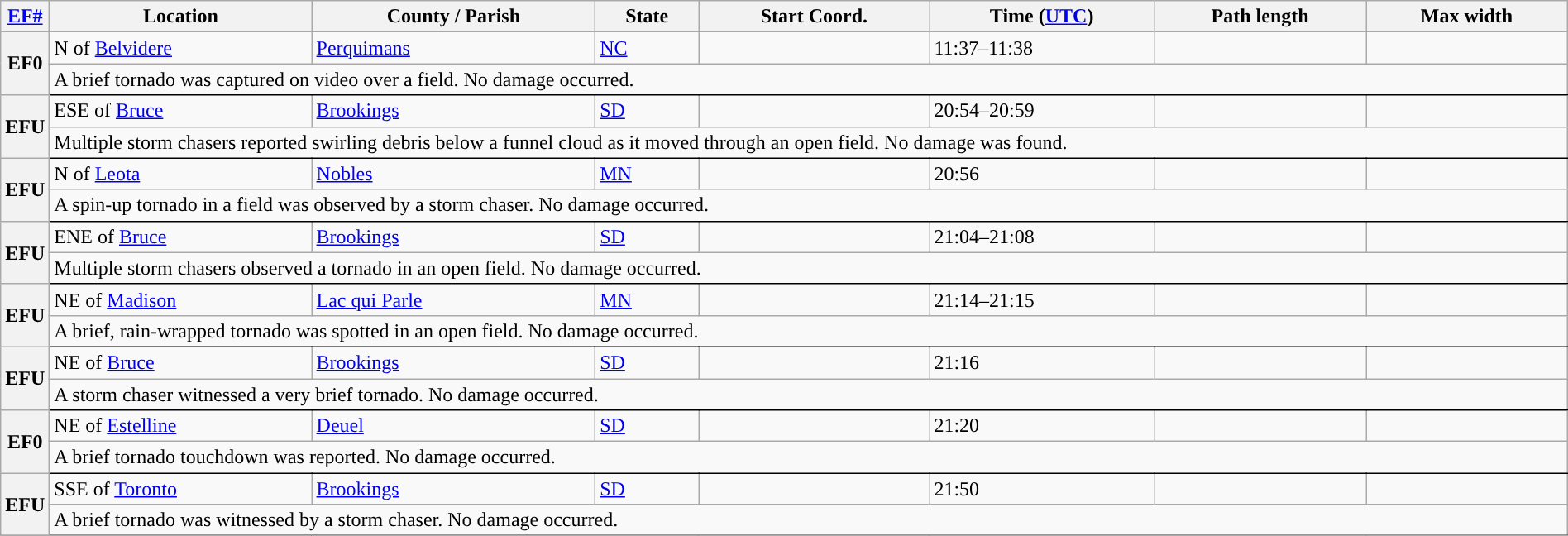<table class="wikitable sortable" style="width:100%;">
<tr>
<th scope="col" width="2%" align="center"><a href='#'>EF#</a></th>
<th scope="col" align="center" class="unsortable">Location</th>
<th scope="col" align="center" class="unsortable">County / Parish</th>
<th scope="col" align="center">State</th>
<th scope="col" align="center">Start Coord.</th>
<th scope="col" align="center">Time (<a href='#'>UTC</a>)</th>
<th scope="col" align="center">Path length</th>
<th scope="col" align="center">Max width</th>
</tr>
<tr>
<th scope="row" rowspan="2" style="background-color:#">EF0</th>
<td>N of <a href='#'>Belvidere</a></td>
<td><a href='#'>Perquimans</a></td>
<td><a href='#'>NC</a></td>
<td></td>
<td>11:37–11:38</td>
<td></td>
<td></td>
</tr>
<tr class="expand-child">
<td colspan="8" style=" border-bottom: 1px solid black;">A brief tornado was captured on video over a field. No damage occurred.</td>
</tr>
<tr>
<th scope="row" rowspan="2" style="background-color:#">EFU</th>
<td>ESE of <a href='#'>Bruce</a></td>
<td><a href='#'>Brookings</a></td>
<td><a href='#'>SD</a></td>
<td></td>
<td>20:54–20:59</td>
<td></td>
<td></td>
</tr>
<tr class="expand-child">
<td colspan="8" style=" border-bottom: 1px solid black;">Multiple storm chasers reported swirling debris below a funnel cloud as it moved through an open field. No damage was found.</td>
</tr>
<tr>
<th scope="row" rowspan="2" style="background-color:#">EFU</th>
<td>N of <a href='#'>Leota</a></td>
<td><a href='#'>Nobles</a></td>
<td><a href='#'>MN</a></td>
<td></td>
<td>20:56</td>
<td></td>
<td></td>
</tr>
<tr class="expand-child">
<td colspan="8" style=" border-bottom: 1px solid black;">A spin-up tornado in a field was observed by a storm chaser. No damage occurred.</td>
</tr>
<tr>
<th scope="row" rowspan="2" style="background-color:#">EFU</th>
<td>ENE of <a href='#'>Bruce</a></td>
<td><a href='#'>Brookings</a></td>
<td><a href='#'>SD</a></td>
<td></td>
<td>21:04–21:08</td>
<td></td>
<td></td>
</tr>
<tr class="expand-child">
<td colspan="8" style=" border-bottom: 1px solid black;">Multiple storm chasers observed a tornado in an open field. No damage occurred.</td>
</tr>
<tr>
<th scope="row" rowspan="2" style="background-color:#">EFU</th>
<td>NE of <a href='#'>Madison</a></td>
<td><a href='#'>Lac qui Parle</a></td>
<td><a href='#'>MN</a></td>
<td></td>
<td>21:14–21:15</td>
<td></td>
<td></td>
</tr>
<tr class="expand-child">
<td colspan="8" style=" border-bottom: 1px solid black;">A brief, rain-wrapped tornado was spotted in an open field. No damage occurred.</td>
</tr>
<tr>
<th scope="row" rowspan="2" style="background-color:#">EFU</th>
<td>NE of <a href='#'>Bruce</a></td>
<td><a href='#'>Brookings</a></td>
<td><a href='#'>SD</a></td>
<td></td>
<td>21:16</td>
<td></td>
<td></td>
</tr>
<tr class="expand-child">
<td colspan="8" style=" border-bottom: 1px solid black;">A storm chaser witnessed a very brief tornado. No damage occurred.</td>
</tr>
<tr>
<th scope="row" rowspan="2" style="background-color:#">EF0</th>
<td>NE of <a href='#'>Estelline</a></td>
<td><a href='#'>Deuel</a></td>
<td><a href='#'>SD</a></td>
<td></td>
<td>21:20</td>
<td></td>
<td></td>
</tr>
<tr class="expand-child">
<td colspan="8" style=" border-bottom: 1px solid black;">A brief tornado touchdown was reported. No damage occurred.</td>
</tr>
<tr>
<th scope="row" rowspan="2" style="background-color:#">EFU</th>
<td>SSE of <a href='#'>Toronto</a></td>
<td><a href='#'>Brookings</a></td>
<td><a href='#'>SD</a></td>
<td></td>
<td>21:50</td>
<td></td>
<td></td>
</tr>
<tr class="expand-child">
<td colspan="8" style=" border-bottom: 1px solid black;">A brief tornado was witnessed by a storm chaser. No damage occurred.</td>
</tr>
<tr>
</tr>
</table>
